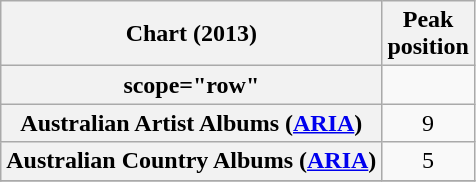<table class="wikitable sortable plainrowheaders">
<tr>
<th scope="col">Chart (2013)</th>
<th scope="col">Peak<br>position</th>
</tr>
<tr>
<th>scope="row"</th>
</tr>
<tr>
<th scope="row">Australian Artist Albums (<a href='#'>ARIA</a>)</th>
<td align="center">9</td>
</tr>
<tr>
<th scope="row">Australian Country Albums (<a href='#'>ARIA</a>)</th>
<td align="center">5</td>
</tr>
<tr>
</tr>
</table>
